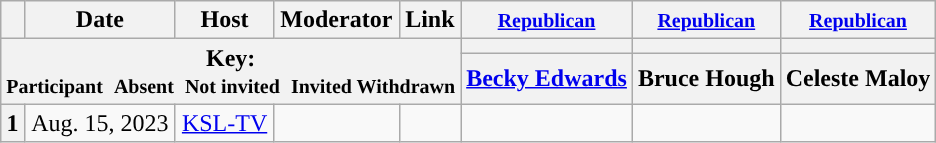<table class="wikitable" style="text-align:center;">
<tr>
<th scope="col"></th>
<th scope="col">Date</th>
<th scope="col">Host</th>
<th scope="col">Moderator</th>
<th scope="col">Link</th>
<th scope="col"><small><a href='#'>Republican</a></small></th>
<th scope="col"><small><a href='#'>Republican</a></small></th>
<th scope="col"><small><a href='#'>Republican</a></small></th>
</tr>
<tr>
<th colspan="5" rowspan="2">Key:<br> <small>Participant </small>  <small>Absent </small>  <small>Not invited </small>  <small>Invited  Withdrawn</small></th>
<th scope="col" style="background:"></th>
<th scope="col" style="background:"></th>
<th scope="col" style="background:"></th>
</tr>
<tr>
<th scope="col"><a href='#'>Becky Edwards</a></th>
<th scope="col">Bruce Hough</th>
<th scope="col">Celeste Maloy</th>
</tr>
<tr>
<th>1</th>
<td style="white-space:nowrap;">Aug. 15, 2023</td>
<td style="white-space:nowrap;"><a href='#'>KSL-TV</a></td>
<td style="white-space:nowrap;"></td>
<td style="white-space:nowrap;"></td>
<td></td>
<td></td>
<td></td>
</tr>
</table>
